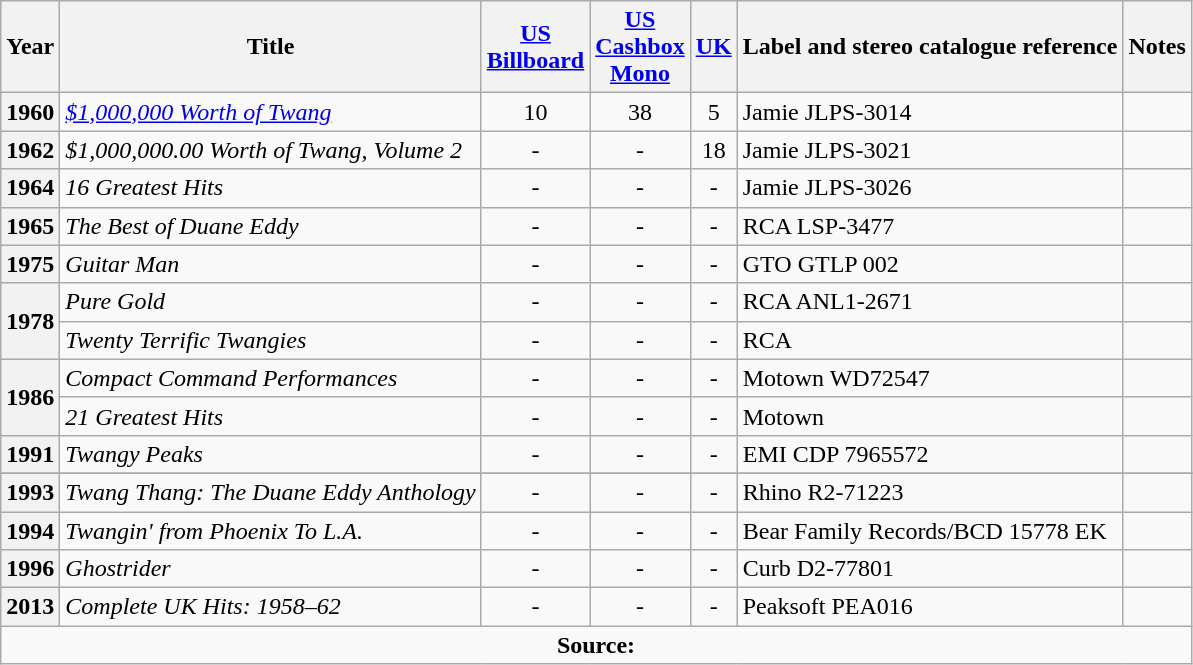<table class="wikitable sortable">
<tr>
<th>Year</th>
<th>Title</th>
<th><a href='#'>US<br>Billboard</a></th>
<th><a href='#'>US<br>Cashbox<br>Mono</a><br></th>
<th><a href='#'>UK</a><br></th>
<th>Label and stereo catalogue reference</th>
<th>Notes</th>
</tr>
<tr>
<th>1960</th>
<td><em><a href='#'>$1,000,000 Worth of Twang</a></em></td>
<td align=center>10</td>
<td align=center>38</td>
<td align=center>5</td>
<td>Jamie JLPS-3014</td>
<td></td>
</tr>
<tr>
<th>1962</th>
<td><em>$1,000,000.00 Worth of Twang, Volume 2</em></td>
<td align=center>-</td>
<td align=center>-</td>
<td align=center>18</td>
<td>Jamie JLPS-3021</td>
<td></td>
</tr>
<tr>
<th>1964</th>
<td><em>16 Greatest Hits</em></td>
<td align=center>-</td>
<td align=center>-</td>
<td align=center>-</td>
<td>Jamie JLPS-3026</td>
<td></td>
</tr>
<tr>
<th>1965</th>
<td><em>The Best of Duane Eddy</em></td>
<td align=center>-</td>
<td align=center>-</td>
<td align=center>-</td>
<td>RCA LSP-3477</td>
<td></td>
</tr>
<tr>
<th>1975</th>
<td><em>Guitar Man</em></td>
<td align=center>-</td>
<td align=center>-</td>
<td align=center>-</td>
<td>GTO GTLP 002</td>
<td></td>
</tr>
<tr>
<th rowspan=2>1978</th>
<td><em>Pure Gold</em></td>
<td align=center>-</td>
<td align=center>-</td>
<td align=center>-</td>
<td>RCA ANL1-2671</td>
<td></td>
</tr>
<tr>
<td><em>Twenty Terrific Twangies</em></td>
<td align=center>-</td>
<td align=center>-</td>
<td align=center>-</td>
<td>RCA</td>
<td></td>
</tr>
<tr>
<th rowspan=2>1986</th>
<td><em>Compact Command Performances</em></td>
<td align=center>-</td>
<td align=center>-</td>
<td align=center>-</td>
<td>Motown WD72547</td>
<td></td>
</tr>
<tr>
<td><em>21 Greatest Hits</em></td>
<td align=center>-</td>
<td align=center>-</td>
<td align=center>-</td>
<td>Motown</td>
<td></td>
</tr>
<tr>
<th>1991</th>
<td><em>Twangy Peaks</em></td>
<td align=center>-</td>
<td align=center>-</td>
<td align=center>-</td>
<td>EMI CDP 7965572</td>
<td></td>
</tr>
<tr>
</tr>
<tr>
<th>1993</th>
<td><em>Twang Thang: The Duane Eddy Anthology</em></td>
<td align=center>-</td>
<td align=center>-</td>
<td align=center>-</td>
<td>Rhino R2-71223</td>
<td></td>
</tr>
<tr>
<th>1994</th>
<td><em>Twangin' from Phoenix To L.A.</em></td>
<td align=center>-</td>
<td align=center>-</td>
<td align=center>-</td>
<td>Bear Family Records/BCD 15778 EK</td>
<td></td>
</tr>
<tr>
<th>1996</th>
<td><em>Ghostrider</em></td>
<td align=center>-</td>
<td align=center>-</td>
<td align=center>-</td>
<td>Curb D2-77801</td>
<td></td>
</tr>
<tr>
<th>2013</th>
<td><em>Complete UK Hits: 1958–62</em></td>
<td align=center>-</td>
<td align=center>-</td>
<td align=center>-</td>
<td>Peaksoft PEA016</td>
<td></td>
</tr>
<tr>
<td colspan="7" style="text-align: center;"><strong>Source:</strong></td>
</tr>
</table>
